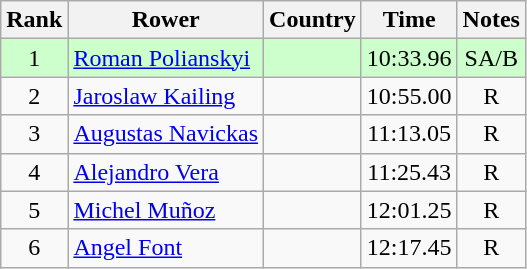<table class="wikitable" style="text-align:center">
<tr>
<th>Rank</th>
<th>Rower</th>
<th>Country</th>
<th>Time</th>
<th>Notes</th>
</tr>
<tr bgcolor=ccffcc>
<td>1</td>
<td align="left"><a href='#'>Roman Polianskyi</a></td>
<td align="left"></td>
<td>10:33.96</td>
<td>SA/B</td>
</tr>
<tr>
<td>2</td>
<td align="left"><a href='#'>Jaroslaw Kailing</a></td>
<td align="left"></td>
<td>10:55.00</td>
<td>R</td>
</tr>
<tr>
<td>3</td>
<td align="left"><a href='#'>Augustas Navickas</a></td>
<td align="left"></td>
<td>11:13.05</td>
<td>R</td>
</tr>
<tr>
<td>4</td>
<td align="left"><a href='#'>Alejandro Vera</a></td>
<td align="left"></td>
<td>11:25.43</td>
<td>R</td>
</tr>
<tr>
<td>5</td>
<td align="left"><a href='#'>Michel Muñoz</a></td>
<td align="left"></td>
<td>12:01.25</td>
<td>R</td>
</tr>
<tr>
<td>6</td>
<td align="left"><a href='#'>Angel Font</a></td>
<td align="left"></td>
<td>12:17.45</td>
<td>R</td>
</tr>
</table>
